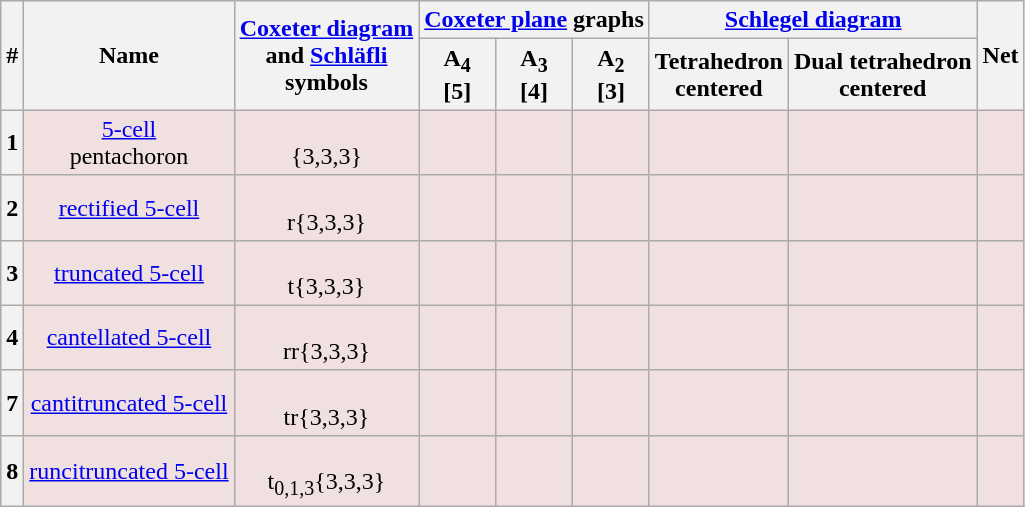<table class="wikitable">
<tr>
<th rowspan=2>#</th>
<th rowspan=2>Name</th>
<th rowspan=2><a href='#'>Coxeter diagram</a><br>and <a href='#'>Schläfli</a><br>symbols</th>
<th colspan=3><a href='#'>Coxeter plane</a> graphs</th>
<th colspan=2><a href='#'>Schlegel diagram</a></th>
<th rowspan=2>Net</th>
</tr>
<tr>
<th>A<sub>4</sub><br>[5]</th>
<th>A<sub>3</sub><br>[4]</th>
<th>A<sub>2</sub><br>[3]</th>
<th>Tetrahedron<br>centered</th>
<th>Dual tetrahedron<br>centered</th>
</tr>
<tr BGCOLOR="#f0e0e0" align=center>
<th>1</th>
<td><a href='#'>5-cell</a><br>pentachoron</td>
<td><br>{3,3,3}</td>
<td></td>
<td></td>
<td></td>
<td></td>
<td></td>
<td></td>
</tr>
<tr BGCOLOR="#f0e0e0" align=center>
<th>2</th>
<td><a href='#'>rectified 5-cell</a></td>
<td><br>r{3,3,3}</td>
<td></td>
<td></td>
<td></td>
<td></td>
<td></td>
<td></td>
</tr>
<tr BGCOLOR="#f0e0e0" align=center>
<th>3</th>
<td><a href='#'>truncated 5-cell</a></td>
<td><br>t{3,3,3}</td>
<td></td>
<td></td>
<td></td>
<td></td>
<td></td>
<td></td>
</tr>
<tr BGCOLOR="#f0e0e0" align=center>
<th>4</th>
<td><a href='#'>cantellated 5-cell</a></td>
<td><br>rr{3,3,3}</td>
<td></td>
<td></td>
<td></td>
<td></td>
<td></td>
<td></td>
</tr>
<tr BGCOLOR="#f0e0e0" align=center>
<th>7</th>
<td><a href='#'>cantitruncated 5-cell</a></td>
<td><br>tr{3,3,3}</td>
<td></td>
<td></td>
<td></td>
<td></td>
<td></td>
<td></td>
</tr>
<tr BGCOLOR="#f0e0e0" align=center>
<th>8</th>
<td><a href='#'>runcitruncated 5-cell</a></td>
<td><br>t<sub>0,1,3</sub>{3,3,3}</td>
<td></td>
<td></td>
<td></td>
<td></td>
<td></td>
<td></td>
</tr>
</table>
